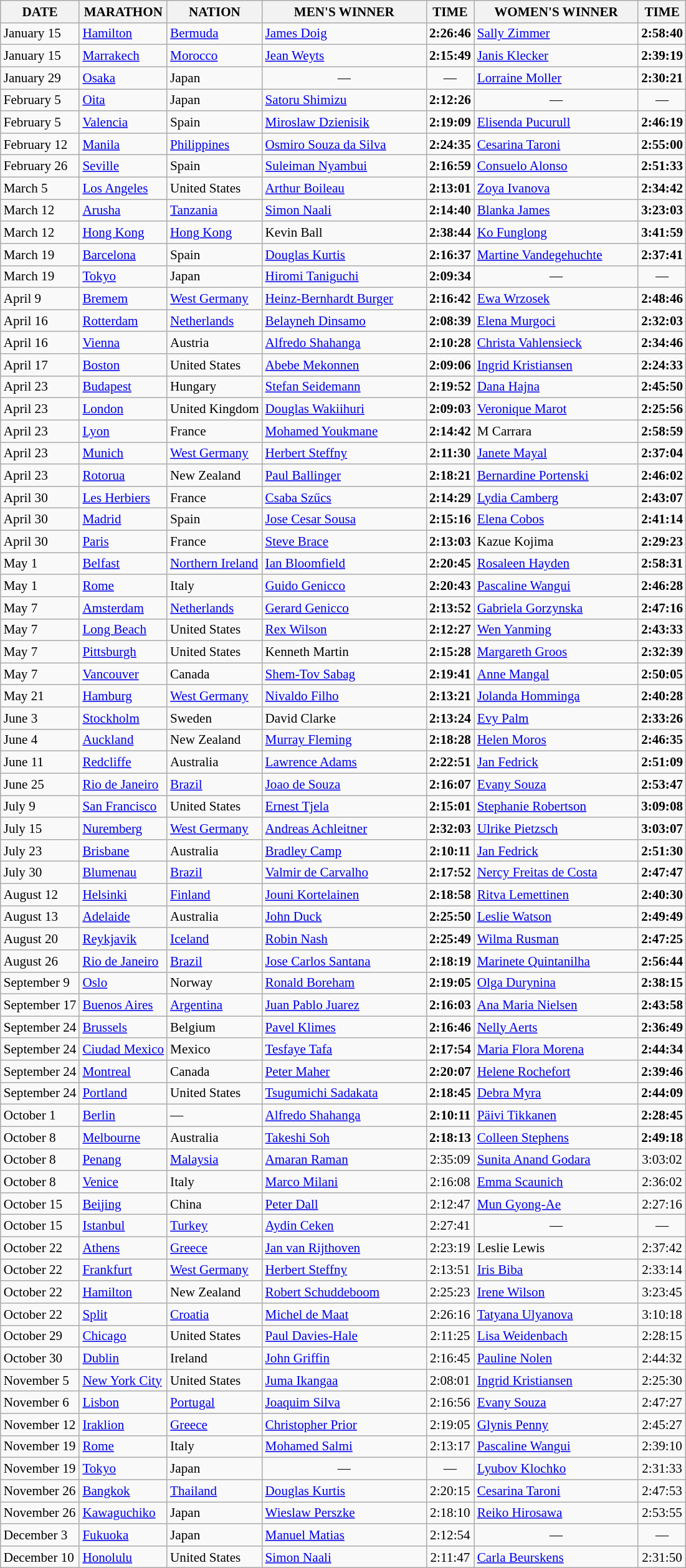<table class="wikitable" style="border-collapse: collapse; font-size: 88%;">
<tr>
<th>DATE</th>
<th>MARATHON</th>
<th>NATION</th>
<th align="left" style="width: 12em">MEN'S WINNER</th>
<th>TIME</th>
<th align="left" style="width: 12em">WOMEN'S WINNER</th>
<th>TIME</th>
</tr>
<tr>
<td>January 15</td>
<td><a href='#'>Hamilton</a></td>
<td> <a href='#'>Bermuda</a></td>
<td> <a href='#'>James Doig</a></td>
<td align="center"><strong>2:26:46</strong></td>
<td> <a href='#'>Sally Zimmer</a></td>
<td align="center"><strong>2:58:40</strong></td>
</tr>
<tr>
<td>January 15</td>
<td><a href='#'>Marrakech</a></td>
<td> <a href='#'>Morocco</a></td>
<td> <a href='#'>Jean Weyts</a></td>
<td align="center"><strong>2:15:49</strong></td>
<td> <a href='#'>Janis Klecker</a></td>
<td align="center"><strong>2:39:19</strong></td>
</tr>
<tr>
<td>January 29</td>
<td><a href='#'>Osaka</a></td>
<td> Japan</td>
<td align="center">—</td>
<td align="center">—</td>
<td> <a href='#'>Lorraine Moller</a></td>
<td align="center"><strong>2:30:21</strong></td>
</tr>
<tr>
<td>February 5</td>
<td><a href='#'>Oita</a></td>
<td> Japan</td>
<td> <a href='#'>Satoru Shimizu</a></td>
<td align="center"><strong>2:12:26</strong></td>
<td align="center">—</td>
<td align="center">—</td>
</tr>
<tr>
<td>February 5</td>
<td><a href='#'>Valencia</a></td>
<td> Spain</td>
<td> <a href='#'>Miroslaw Dzienisik</a></td>
<td align="center"><strong>2:19:09</strong></td>
<td> <a href='#'>Elisenda Pucurull</a></td>
<td align="center"><strong>2:46:19</strong></td>
</tr>
<tr>
<td>February 12</td>
<td><a href='#'>Manila</a></td>
<td> <a href='#'>Philippines</a></td>
<td> <a href='#'>Osmiro Souza da Silva</a></td>
<td align="center"><strong>2:24:35</strong></td>
<td> <a href='#'>Cesarina Taroni</a></td>
<td align="center"><strong>2:55:00</strong></td>
</tr>
<tr>
<td>February 26</td>
<td><a href='#'>Seville</a></td>
<td> Spain</td>
<td> <a href='#'>Suleiman Nyambui</a></td>
<td align="center"><strong>2:16:59</strong></td>
<td> <a href='#'>Consuelo Alonso</a></td>
<td align="center"><strong>2:51:33</strong></td>
</tr>
<tr>
<td>March 5</td>
<td><a href='#'>Los Angeles</a></td>
<td> United States</td>
<td> <a href='#'>Arthur Boileau</a></td>
<td align="center"><strong>2:13:01</strong></td>
<td> <a href='#'>Zoya Ivanova</a></td>
<td align="center"><strong>2:34:42</strong></td>
</tr>
<tr>
<td>March 12</td>
<td><a href='#'>Arusha</a></td>
<td> <a href='#'>Tanzania</a></td>
<td> <a href='#'>Simon Naali</a></td>
<td align="center"><strong>2:14:40</strong></td>
<td> <a href='#'>Blanka James</a></td>
<td align="center"><strong>3:23:03</strong></td>
</tr>
<tr>
<td>March 12</td>
<td><a href='#'>Hong Kong</a></td>
<td> <a href='#'>Hong Kong</a></td>
<td> Kevin Ball</td>
<td align="center"><strong>2:38:44</strong></td>
<td> <a href='#'>Ko Funglong</a></td>
<td align="center"><strong>3:41:59</strong></td>
</tr>
<tr>
<td>March 19</td>
<td><a href='#'>Barcelona</a></td>
<td> Spain</td>
<td> <a href='#'>Douglas Kurtis</a></td>
<td align="center"><strong>2:16:37</strong></td>
<td> <a href='#'>Martine Vandegehuchte</a></td>
<td align="center"><strong>2:37:41</strong></td>
</tr>
<tr>
<td>March 19</td>
<td><a href='#'>Tokyo</a></td>
<td> Japan</td>
<td> <a href='#'>Hiromi Taniguchi</a></td>
<td align="center"><strong>2:09:34</strong></td>
<td align="center">—</td>
<td align="center">—</td>
</tr>
<tr>
<td>April 9</td>
<td><a href='#'>Bremem</a></td>
<td> <a href='#'>West Germany</a></td>
<td> <a href='#'>Heinz-Bernhardt Burger</a></td>
<td align="center"><strong>2:16:42</strong></td>
<td> <a href='#'>Ewa Wrzosek</a></td>
<td align="center"><strong>2:48:46</strong></td>
</tr>
<tr>
<td>April 16</td>
<td><a href='#'>Rotterdam</a></td>
<td> <a href='#'>Netherlands</a></td>
<td> <a href='#'>Belayneh Dinsamo</a></td>
<td align="center"><strong>2:08:39</strong></td>
<td> <a href='#'>Elena Murgoci</a></td>
<td align="center"><strong>2:32:03</strong></td>
</tr>
<tr>
<td>April 16</td>
<td><a href='#'>Vienna</a></td>
<td> Austria</td>
<td> <a href='#'>Alfredo Shahanga</a></td>
<td align="center"><strong>2:10:28</strong></td>
<td> <a href='#'>Christa Vahlensieck</a></td>
<td align="center"><strong>2:34:46</strong></td>
</tr>
<tr>
<td>April 17</td>
<td><a href='#'>Boston</a></td>
<td> United States</td>
<td> <a href='#'>Abebe Mekonnen</a></td>
<td align="center"><strong>2:09:06</strong></td>
<td> <a href='#'>Ingrid Kristiansen</a></td>
<td align="center"><strong>2:24:33</strong></td>
</tr>
<tr>
<td>April 23</td>
<td><a href='#'>Budapest</a></td>
<td> Hungary</td>
<td> <a href='#'>Stefan Seidemann</a></td>
<td align="center"><strong>2:19:52</strong></td>
<td> <a href='#'>Dana Hajna</a></td>
<td align="center"><strong>2:45:50</strong></td>
</tr>
<tr>
<td>April 23</td>
<td><a href='#'>London</a></td>
<td> United Kingdom</td>
<td> <a href='#'>Douglas Wakiihuri</a></td>
<td align="center"><strong>2:09:03</strong></td>
<td> <a href='#'>Veronique Marot</a></td>
<td align="center"><strong>2:25:56</strong></td>
</tr>
<tr>
<td>April 23</td>
<td><a href='#'>Lyon</a></td>
<td> France</td>
<td> <a href='#'>Mohamed Youkmane</a></td>
<td align="center"><strong>2:14:42</strong></td>
<td> M Carrara</td>
<td align="center"><strong>2:58:59</strong></td>
</tr>
<tr>
<td>April 23</td>
<td><a href='#'>Munich</a></td>
<td> <a href='#'>West Germany</a></td>
<td> <a href='#'>Herbert Steffny</a></td>
<td align="center"><strong>2:11:30</strong></td>
<td> <a href='#'>Janete Mayal</a></td>
<td align="center"><strong>2:37:04</strong></td>
</tr>
<tr>
<td>April 23</td>
<td><a href='#'>Rotorua</a></td>
<td> New Zealand</td>
<td> <a href='#'>Paul Ballinger</a></td>
<td align="center"><strong>2:18:21</strong></td>
<td> <a href='#'>Bernardine Portenski</a></td>
<td align="center"><strong>2:46:02</strong></td>
</tr>
<tr>
<td>April 30</td>
<td><a href='#'>Les Herbiers</a></td>
<td> France</td>
<td> <a href='#'>Csaba Szűcs</a></td>
<td align="center"><strong>2:14:29</strong></td>
<td> <a href='#'>Lydia Camberg</a></td>
<td align="center"><strong>2:43:07</strong></td>
</tr>
<tr>
<td>April 30</td>
<td><a href='#'>Madrid</a></td>
<td> Spain</td>
<td> <a href='#'>Jose Cesar Sousa</a></td>
<td align="center"><strong>2:15:16</strong></td>
<td> <a href='#'>Elena Cobos</a></td>
<td align="center"><strong>2:41:14</strong></td>
</tr>
<tr>
<td>April 30</td>
<td><a href='#'>Paris</a></td>
<td> France</td>
<td> <a href='#'>Steve Brace</a></td>
<td align="center"><strong>2:13:03</strong></td>
<td> Kazue Kojima</td>
<td align="center"><strong>2:29:23</strong></td>
</tr>
<tr>
<td>May 1</td>
<td><a href='#'>Belfast</a></td>
<td> <a href='#'>Northern Ireland</a></td>
<td> <a href='#'>Ian Bloomfield</a></td>
<td align="center"><strong>2:20:45</strong></td>
<td> <a href='#'>Rosaleen Hayden</a></td>
<td align="center"><strong>2:58:31</strong></td>
</tr>
<tr>
<td>May 1</td>
<td><a href='#'>Rome</a></td>
<td> Italy</td>
<td> <a href='#'>Guido Genicco</a></td>
<td align="center"><strong>2:20:43</strong></td>
<td> <a href='#'>Pascaline Wangui</a></td>
<td align="center"><strong>2:46:28</strong></td>
</tr>
<tr>
<td>May 7</td>
<td><a href='#'>Amsterdam</a></td>
<td> <a href='#'>Netherlands</a></td>
<td> <a href='#'>Gerard Genicco</a></td>
<td align="center"><strong>2:13:52</strong></td>
<td> <a href='#'>Gabriela Gorzynska</a></td>
<td align="center"><strong>2:47:16</strong></td>
</tr>
<tr>
<td>May 7</td>
<td><a href='#'>Long Beach</a></td>
<td> United States</td>
<td> <a href='#'>Rex Wilson</a></td>
<td align="center"><strong>2:12:27</strong></td>
<td> <a href='#'>Wen Yanming</a></td>
<td align="center"><strong>2:43:33</strong></td>
</tr>
<tr>
<td>May 7</td>
<td><a href='#'>Pittsburgh</a></td>
<td> United States</td>
<td> Kenneth Martin</td>
<td align="center"><strong>2:15:28</strong></td>
<td> <a href='#'>Margareth Groos</a></td>
<td align="center"><strong>2:32:39</strong></td>
</tr>
<tr>
<td>May 7</td>
<td><a href='#'>Vancouver</a></td>
<td> Canada</td>
<td> <a href='#'>Shem-Tov Sabag</a></td>
<td align="center"><strong>2:19:41</strong></td>
<td> <a href='#'>Anne Mangal</a></td>
<td align="center"><strong>2:50:05</strong></td>
</tr>
<tr>
<td>May 21</td>
<td><a href='#'>Hamburg</a></td>
<td> <a href='#'>West Germany</a></td>
<td> <a href='#'>Nivaldo Filho</a></td>
<td align="center"><strong>2:13:21</strong></td>
<td> <a href='#'>Jolanda Homminga</a></td>
<td align="center"><strong>2:40:28</strong></td>
</tr>
<tr>
<td>June 3</td>
<td><a href='#'>Stockholm</a></td>
<td> Sweden</td>
<td> David Clarke</td>
<td align="center"><strong>2:13:24</strong></td>
<td> <a href='#'>Evy Palm</a></td>
<td align="center"><strong>2:33:26</strong></td>
</tr>
<tr>
<td>June 4</td>
<td><a href='#'>Auckland</a></td>
<td> New Zealand</td>
<td> <a href='#'>Murray Fleming</a></td>
<td align="center"><strong>2:18:28</strong></td>
<td> <a href='#'>Helen Moros</a></td>
<td align="center"><strong>2:46:35</strong></td>
</tr>
<tr>
<td>June 11</td>
<td><a href='#'>Redcliffe</a></td>
<td> Australia</td>
<td> <a href='#'>Lawrence Adams</a></td>
<td align="center"><strong>2:22:51</strong></td>
<td> <a href='#'>Jan Fedrick</a></td>
<td align="center"><strong>2:51:09</strong></td>
</tr>
<tr>
<td>June 25</td>
<td><a href='#'>Rio de Janeiro</a></td>
<td> <a href='#'>Brazil</a></td>
<td> <a href='#'>Joao de Souza</a></td>
<td align="center"><strong>2:16:07</strong></td>
<td> <a href='#'>Evany Souza</a></td>
<td align="center"><strong>2:53:47</strong></td>
</tr>
<tr>
<td>July 9</td>
<td><a href='#'>San Francisco</a></td>
<td> United States</td>
<td> <a href='#'>Ernest Tjela</a></td>
<td align="center"><strong>2:15:01</strong></td>
<td> <a href='#'>Stephanie Robertson</a></td>
<td align="center"><strong>3:09:08</strong></td>
</tr>
<tr>
<td>July 15</td>
<td><a href='#'>Nuremberg</a></td>
<td> <a href='#'>West Germany</a></td>
<td> <a href='#'>Andreas Achleitner</a></td>
<td align="center"><strong>2:32:03</strong></td>
<td> <a href='#'>Ulrike Pietzsch</a></td>
<td align="center"><strong>3:03:07</strong></td>
</tr>
<tr>
<td>July 23</td>
<td><a href='#'>Brisbane</a></td>
<td> Australia</td>
<td> <a href='#'>Bradley Camp</a></td>
<td align="center"><strong>2:10:11</strong></td>
<td> <a href='#'>Jan Fedrick</a></td>
<td align="center"><strong>2:51:30</strong></td>
</tr>
<tr>
<td>July 30</td>
<td><a href='#'>Blumenau</a></td>
<td> <a href='#'>Brazil</a></td>
<td> <a href='#'>Valmir de Carvalho</a></td>
<td align="center"><strong>2:17:52</strong></td>
<td> <a href='#'>Nercy Freitas de Costa</a></td>
<td align="center"><strong>2:47:47</strong></td>
</tr>
<tr>
<td>August 12</td>
<td><a href='#'>Helsinki</a></td>
<td> <a href='#'>Finland</a></td>
<td> <a href='#'>Jouni Kortelainen</a></td>
<td align="center"><strong>2:18:58</strong></td>
<td> <a href='#'>Ritva Lemettinen</a></td>
<td align="center"><strong>2:40:30</strong></td>
</tr>
<tr>
<td>August 13</td>
<td><a href='#'>Adelaide</a></td>
<td> Australia</td>
<td> <a href='#'>John Duck</a></td>
<td align="center"><strong>2:25:50</strong></td>
<td> <a href='#'>Leslie Watson</a></td>
<td align="center"><strong>2:49:49</strong></td>
</tr>
<tr>
<td>August 20</td>
<td><a href='#'>Reykjavik</a></td>
<td> <a href='#'>Iceland</a></td>
<td> <a href='#'>Robin Nash</a></td>
<td align="center"><strong>2:25:49</strong></td>
<td> <a href='#'>Wilma Rusman</a></td>
<td align="center"><strong>2:47:25</strong></td>
</tr>
<tr>
<td>August 26</td>
<td><a href='#'>Rio de Janeiro</a></td>
<td> <a href='#'>Brazil</a></td>
<td> <a href='#'>Jose Carlos Santana</a></td>
<td align="center"><strong>2:18:19</strong></td>
<td> <a href='#'>Marinete Quintanilha</a></td>
<td align="center"><strong>2:56:44</strong></td>
</tr>
<tr>
<td>September 9</td>
<td><a href='#'>Oslo</a></td>
<td> Norway</td>
<td> <a href='#'>Ronald Boreham</a></td>
<td align="center"><strong>2:19:05</strong></td>
<td> <a href='#'>Olga Durynina</a></td>
<td align="center"><strong>2:38:15</strong></td>
</tr>
<tr>
<td>September 17</td>
<td><a href='#'>Buenos Aires</a></td>
<td> <a href='#'>Argentina</a></td>
<td> <a href='#'>Juan Pablo Juarez</a></td>
<td align="center"><strong>2:16:03</strong></td>
<td> <a href='#'>Ana Maria Nielsen</a></td>
<td align="center"><strong>2:43:58</strong></td>
</tr>
<tr>
<td>September 24</td>
<td><a href='#'>Brussels</a></td>
<td> Belgium</td>
<td> <a href='#'>Pavel Klimes</a></td>
<td align="center"><strong>2:16:46</strong></td>
<td> <a href='#'>Nelly Aerts</a></td>
<td align="center"><strong>2:36:49</strong></td>
</tr>
<tr>
<td>September 24</td>
<td><a href='#'>Ciudad Mexico</a></td>
<td> Mexico</td>
<td> <a href='#'>Tesfaye Tafa</a></td>
<td align="center"><strong>2:17:54</strong></td>
<td> <a href='#'>Maria Flora Morena</a></td>
<td align="center"><strong>2:44:34</strong></td>
</tr>
<tr>
<td>September 24</td>
<td><a href='#'>Montreal</a></td>
<td> Canada</td>
<td> <a href='#'>Peter Maher</a></td>
<td align="center"><strong>2:20:07</strong></td>
<td> <a href='#'>Helene Rochefort</a></td>
<td align="center"><strong>2:39:46</strong></td>
</tr>
<tr>
<td>September 24</td>
<td><a href='#'>Portland</a></td>
<td> United States</td>
<td> <a href='#'>Tsugumichi Sadakata</a></td>
<td align="center"><strong>2:18:45</strong></td>
<td> <a href='#'>Debra Myra</a></td>
<td align="center"><strong>2:44:09</strong></td>
</tr>
<tr>
<td>October 1</td>
<td><a href='#'>Berlin</a></td>
<td>—</td>
<td> <a href='#'>Alfredo Shahanga</a></td>
<td align="center"><strong>2:10:11</strong></td>
<td> <a href='#'>Päivi Tikkanen</a></td>
<td align="center"><strong>2:28:45</strong></td>
</tr>
<tr>
<td>October 8</td>
<td><a href='#'>Melbourne</a></td>
<td> Australia</td>
<td> <a href='#'>Takeshi Soh</a></td>
<td align="center"><strong>2:18:13</strong></td>
<td> <a href='#'>Colleen Stephens</a></td>
<td align="center"><strong>2:49:18<em></td>
</tr>
<tr>
<td>October 8</td>
<td><a href='#'>Penang</a></td>
<td> <a href='#'>Malaysia</a></td>
<td> <a href='#'>Amaran Raman</a></td>
<td align="center"></strong>2:35:09<strong></td>
<td> <a href='#'>Sunita Anand Godara</a></td>
<td align="center"></strong>3:03:02<strong></td>
</tr>
<tr>
<td>October 8</td>
<td><a href='#'>Venice</a></td>
<td> Italy</td>
<td> <a href='#'>Marco Milani</a></td>
<td align="center"></strong>2:16:08<strong></td>
<td> <a href='#'>Emma Scaunich</a></td>
<td align="center"></strong>2:36:02<strong></td>
</tr>
<tr>
<td>October 15</td>
<td><a href='#'>Beijing</a></td>
<td> China</td>
<td> <a href='#'>Peter Dall</a></td>
<td align="center"></strong>2:12:47<strong></td>
<td> <a href='#'>Mun Gyong-Ae</a></td>
<td align="center"></strong>2:27:16<strong></td>
</tr>
<tr>
<td>October 15</td>
<td><a href='#'>Istanbul</a></td>
<td> <a href='#'>Turkey</a></td>
<td> <a href='#'>Aydin Ceken</a></td>
<td align="center"></strong>2:27:41<strong></td>
<td align="center">—</td>
<td align="center">—</td>
</tr>
<tr>
<td>October 22</td>
<td><a href='#'>Athens</a></td>
<td> <a href='#'>Greece</a></td>
<td> <a href='#'>Jan van Rijthoven</a></td>
<td align="center"></strong>2:23:19<strong></td>
<td> Leslie Lewis</td>
<td align="center"></strong>2:37:42<strong></td>
</tr>
<tr>
<td>October 22</td>
<td><a href='#'>Frankfurt</a></td>
<td> <a href='#'>West Germany</a></td>
<td> <a href='#'>Herbert Steffny</a></td>
<td align="center"></strong>2:13:51<strong></td>
<td> <a href='#'>Iris Biba</a></td>
<td align="center"></strong>2:33:14<strong></td>
</tr>
<tr>
<td>October 22</td>
<td><a href='#'>Hamilton</a></td>
<td> New Zealand</td>
<td> <a href='#'>Robert Schuddeboom</a></td>
<td align="center"></strong>2:25:23<strong></td>
<td> <a href='#'>Irene Wilson</a></td>
<td align="center"></strong>3:23:45<strong></td>
</tr>
<tr>
<td>October 22</td>
<td><a href='#'>Split</a></td>
<td> <a href='#'>Croatia</a></td>
<td> <a href='#'>Michel de Maat</a></td>
<td align="center"></strong>2:26:16<strong></td>
<td> <a href='#'>Tatyana Ulyanova</a></td>
<td align="center"></strong>3:10:18<strong></td>
</tr>
<tr>
<td>October 29</td>
<td><a href='#'>Chicago</a></td>
<td> United States</td>
<td> <a href='#'>Paul Davies-Hale</a></td>
<td align="center"></strong>2:11:25<strong></td>
<td> <a href='#'>Lisa Weidenbach</a></td>
<td align="center"></strong>2:28:15<strong></td>
</tr>
<tr>
<td>October 30</td>
<td><a href='#'>Dublin</a></td>
<td> Ireland</td>
<td> <a href='#'>John Griffin</a></td>
<td align="center"></strong>2:16:45<strong></td>
<td> <a href='#'>Pauline Nolen</a></td>
<td align="center"></strong>2:44:32<strong></td>
</tr>
<tr>
<td>November 5</td>
<td><a href='#'>New York City</a></td>
<td> United States</td>
<td> <a href='#'>Juma Ikangaa</a></td>
<td align="center"></strong>2:08:01<strong></td>
<td> <a href='#'>Ingrid Kristiansen</a></td>
<td align="center"></strong>2:25:30<strong></td>
</tr>
<tr>
<td>November 6</td>
<td><a href='#'>Lisbon</a></td>
<td> <a href='#'>Portugal</a></td>
<td> <a href='#'>Joaquim Silva</a></td>
<td align="center"></strong>2:16:56<strong></td>
<td> <a href='#'>Evany Souza</a></td>
<td align="center"></strong>2:47:27<strong></td>
</tr>
<tr>
<td>November 12</td>
<td><a href='#'>Iraklion</a></td>
<td> <a href='#'>Greece</a></td>
<td> <a href='#'>Christopher Prior</a></td>
<td align="center"></strong>2:19:05<strong></td>
<td> <a href='#'>Glynis Penny</a></td>
<td align="center"></strong>2:45:27<strong></td>
</tr>
<tr>
<td>November 19</td>
<td><a href='#'>Rome</a></td>
<td> Italy</td>
<td> <a href='#'>Mohamed Salmi</a></td>
<td align="center"></strong>2:13:17<strong></td>
<td> <a href='#'>Pascaline Wangui</a></td>
<td align="center"></strong>2:39:10<strong></td>
</tr>
<tr>
<td>November 19</td>
<td><a href='#'>Tokyo</a></td>
<td> Japan</td>
<td align="center">—</td>
<td align="center">—</td>
<td> <a href='#'>Lyubov Klochko</a></td>
<td align="center"></strong>2:31:33<strong></td>
</tr>
<tr>
<td>November 26</td>
<td><a href='#'>Bangkok</a></td>
<td> <a href='#'>Thailand</a></td>
<td> <a href='#'>Douglas Kurtis</a></td>
<td align="center"></strong>2:20:15<strong></td>
<td> <a href='#'>Cesarina Taroni</a></td>
<td align="center"></strong>2:47:53<strong></td>
</tr>
<tr>
<td>November 26</td>
<td><a href='#'>Kawaguchiko</a></td>
<td> Japan</td>
<td> <a href='#'>Wieslaw Perszke</a></td>
<td align="center"></strong>2:18:10<strong></td>
<td> <a href='#'>Reiko Hirosawa</a></td>
<td align="center"></strong>2:53:55<strong></td>
</tr>
<tr>
<td>December 3</td>
<td><a href='#'>Fukuoka</a></td>
<td> Japan</td>
<td> <a href='#'>Manuel Matias</a></td>
<td align="center"></strong>2:12:54<strong></td>
<td align="center">—</td>
<td align="center">—</td>
</tr>
<tr>
<td>December 10</td>
<td><a href='#'>Honolulu</a></td>
<td> United States</td>
<td> <a href='#'>Simon Naali</a></td>
<td align="center"></strong>2:11:47<strong></td>
<td> <a href='#'>Carla Beurskens</a></td>
<td align="center"></strong>2:31:50<strong></td>
</tr>
</table>
